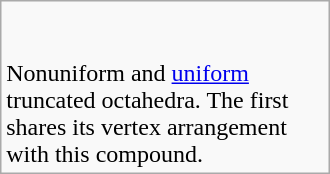<table class="wikitable" width=220>
<tr>
<td><br><br>Nonuniform and <a href='#'>uniform</a> truncated octahedra. The first shares its vertex arrangement with this compound.</td>
</tr>
</table>
